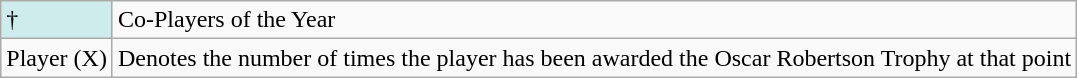<table class="wikitable">
<tr>
<td style="background-color:#CFECEC;">†</td>
<td>Co-Players of the Year</td>
</tr>
<tr>
<td>Player (X)</td>
<td>Denotes the number of times the player has been awarded the Oscar Robertson Trophy at that point</td>
</tr>
</table>
